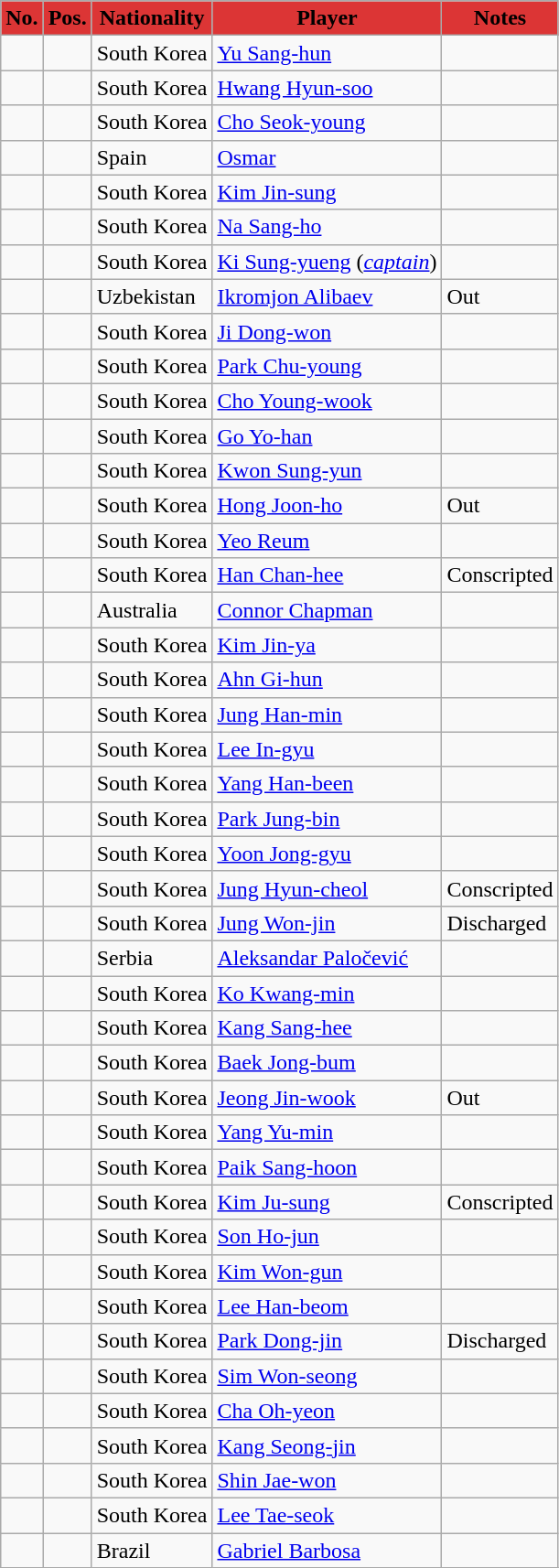<table class="wikitable sortable" style="text-align: left">
<tr>
<th style="color:#000000; background:#DC3535;">No.</th>
<th style="color:#000000; background:#DC3535;">Pos.</th>
<th style="color:#000000; background:#DC3535;">Nationality</th>
<th style="color:#000000; background:#DC3535;">Player</th>
<th style="color:#000000; background:#DC3535;">Notes</th>
</tr>
<tr>
<td></td>
<td></td>
<td> South Korea</td>
<td><a href='#'>Yu Sang-hun</a></td>
<td></td>
</tr>
<tr>
<td></td>
<td></td>
<td> South Korea</td>
<td><a href='#'>Hwang Hyun-soo</a></td>
<td></td>
</tr>
<tr>
<td></td>
<td></td>
<td> South Korea</td>
<td><a href='#'>Cho Seok-young</a></td>
<td></td>
</tr>
<tr>
<td></td>
<td></td>
<td> Spain</td>
<td><a href='#'>Osmar</a></td>
<td></td>
</tr>
<tr>
<td></td>
<td></td>
<td> South Korea</td>
<td><a href='#'>Kim Jin-sung</a></td>
<td></td>
</tr>
<tr>
<td></td>
<td></td>
<td> South Korea</td>
<td><a href='#'>Na Sang-ho</a></td>
<td></td>
</tr>
<tr>
<td></td>
<td></td>
<td> South Korea</td>
<td><a href='#'>Ki Sung-yueng</a> (<a href='#'><em>captain</em></a>)</td>
<td></td>
</tr>
<tr>
<td></td>
<td></td>
<td> Uzbekistan</td>
<td><a href='#'>Ikromjon Alibaev</a></td>
<td>Out</td>
</tr>
<tr>
<td></td>
<td></td>
<td> South Korea</td>
<td><a href='#'>Ji Dong-won</a></td>
<td></td>
</tr>
<tr>
<td></td>
<td></td>
<td> South Korea</td>
<td><a href='#'>Park Chu-young</a></td>
<td></td>
</tr>
<tr>
<td></td>
<td></td>
<td> South Korea</td>
<td><a href='#'>Cho Young-wook</a></td>
<td></td>
</tr>
<tr>
<td></td>
<td></td>
<td> South Korea</td>
<td><a href='#'>Go Yo-han</a></td>
<td></td>
</tr>
<tr>
<td></td>
<td></td>
<td> South Korea</td>
<td><a href='#'>Kwon Sung-yun</a></td>
<td></td>
</tr>
<tr>
<td></td>
<td></td>
<td> South Korea</td>
<td><a href='#'>Hong Joon-ho</a></td>
<td>Out</td>
</tr>
<tr>
<td></td>
<td></td>
<td> South Korea</td>
<td><a href='#'>Yeo Reum</a></td>
<td></td>
</tr>
<tr>
<td></td>
<td></td>
<td> South Korea</td>
<td><a href='#'>Han Chan-hee</a></td>
<td>Conscripted</td>
</tr>
<tr>
<td></td>
<td></td>
<td> Australia</td>
<td><a href='#'>Connor Chapman</a></td>
<td></td>
</tr>
<tr>
<td></td>
<td></td>
<td> South Korea</td>
<td><a href='#'>Kim Jin-ya</a></td>
<td></td>
</tr>
<tr>
<td></td>
<td></td>
<td> South Korea</td>
<td><a href='#'>Ahn Gi-hun</a></td>
<td></td>
</tr>
<tr>
<td></td>
<td></td>
<td> South Korea</td>
<td><a href='#'>Jung Han-min</a></td>
<td></td>
</tr>
<tr>
<td></td>
<td></td>
<td> South Korea</td>
<td><a href='#'>Lee In-gyu</a></td>
<td></td>
</tr>
<tr>
<td></td>
<td></td>
<td> South Korea</td>
<td><a href='#'>Yang Han-been</a></td>
<td></td>
</tr>
<tr>
<td></td>
<td></td>
<td> South Korea</td>
<td><a href='#'>Park Jung-bin</a></td>
<td></td>
</tr>
<tr>
<td></td>
<td></td>
<td> South Korea</td>
<td><a href='#'>Yoon Jong-gyu</a></td>
<td></td>
</tr>
<tr>
<td></td>
<td></td>
<td> South Korea</td>
<td><a href='#'>Jung Hyun-cheol</a></td>
<td>Conscripted</td>
</tr>
<tr>
<td></td>
<td></td>
<td> South Korea</td>
<td><a href='#'>Jung Won-jin</a></td>
<td>Discharged</td>
</tr>
<tr>
<td></td>
<td></td>
<td> Serbia</td>
<td><a href='#'>Aleksandar Paločević</a></td>
<td></td>
</tr>
<tr>
<td></td>
<td></td>
<td> South Korea</td>
<td><a href='#'>Ko Kwang-min</a></td>
<td></td>
</tr>
<tr>
<td></td>
<td></td>
<td> South Korea</td>
<td><a href='#'>Kang Sang-hee</a></td>
<td></td>
</tr>
<tr>
<td></td>
<td></td>
<td> South Korea</td>
<td><a href='#'>Baek Jong-bum</a></td>
<td></td>
</tr>
<tr>
<td></td>
<td></td>
<td> South Korea</td>
<td><a href='#'>Jeong Jin-wook</a></td>
<td>Out</td>
</tr>
<tr>
<td></td>
<td></td>
<td> South Korea</td>
<td><a href='#'>Yang Yu-min</a></td>
<td></td>
</tr>
<tr>
<td></td>
<td></td>
<td> South Korea</td>
<td><a href='#'>Paik Sang-hoon</a></td>
<td></td>
</tr>
<tr>
<td></td>
<td></td>
<td> South Korea</td>
<td><a href='#'>Kim Ju-sung</a></td>
<td>Conscripted</td>
</tr>
<tr>
<td></td>
<td></td>
<td> South Korea</td>
<td><a href='#'>Son Ho-jun</a></td>
<td></td>
</tr>
<tr>
<td></td>
<td></td>
<td> South Korea</td>
<td><a href='#'>Kim Won-gun</a></td>
<td></td>
</tr>
<tr>
<td></td>
<td></td>
<td> South Korea</td>
<td><a href='#'>Lee Han-beom</a></td>
<td></td>
</tr>
<tr>
<td></td>
<td></td>
<td> South Korea</td>
<td><a href='#'>Park Dong-jin</a></td>
<td>Discharged</td>
</tr>
<tr>
<td></td>
<td></td>
<td> South Korea</td>
<td><a href='#'>Sim Won-seong</a></td>
<td></td>
</tr>
<tr>
<td></td>
<td></td>
<td> South Korea</td>
<td><a href='#'>Cha Oh-yeon</a></td>
<td></td>
</tr>
<tr>
<td></td>
<td></td>
<td> South Korea</td>
<td><a href='#'>Kang Seong-jin</a></td>
<td></td>
</tr>
<tr>
<td></td>
<td></td>
<td> South Korea</td>
<td><a href='#'>Shin Jae-won</a></td>
<td></td>
</tr>
<tr>
<td></td>
<td></td>
<td> South Korea</td>
<td><a href='#'>Lee Tae-seok</a></td>
<td></td>
</tr>
<tr>
<td></td>
<td></td>
<td> Brazil</td>
<td><a href='#'>Gabriel Barbosa</a></td>
<td></td>
</tr>
<tr>
</tr>
</table>
